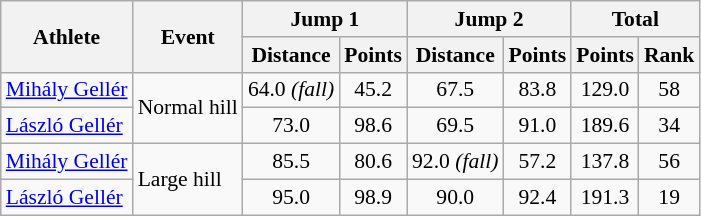<table class="wikitable" style="font-size:90%">
<tr>
<th rowspan="2">Athlete</th>
<th rowspan="2">Event</th>
<th colspan="2">Jump 1</th>
<th colspan="2">Jump 2</th>
<th colspan="2">Total</th>
</tr>
<tr>
<th>Distance</th>
<th>Points</th>
<th>Distance</th>
<th>Points</th>
<th>Points</th>
<th>Rank</th>
</tr>
<tr>
<td><a href='#'>Mihály Gellér</a></td>
<td rowspan="2">Normal hill</td>
<td align="center">64.0 <em>(fall)</em></td>
<td align="center">45.2</td>
<td align="center">67.5</td>
<td align="center">83.8</td>
<td align="center">129.0</td>
<td align="center">58</td>
</tr>
<tr>
<td><a href='#'>László Gellér</a></td>
<td align="center">73.0</td>
<td align="center">98.6</td>
<td align="center">69.5</td>
<td align="center">91.0</td>
<td align="center">189.6</td>
<td align="center">34</td>
</tr>
<tr>
<td><a href='#'>Mihály Gellér</a></td>
<td rowspan="2">Large hill</td>
<td align="center">85.5</td>
<td align="center">80.6</td>
<td align="center">92.0 <em>(fall)</em></td>
<td align="center">57.2</td>
<td align="center">137.8</td>
<td align="center">56</td>
</tr>
<tr>
<td><a href='#'>László Gellér</a></td>
<td align="center">95.0</td>
<td align="center">98.9</td>
<td align="center">90.0</td>
<td align="center">92.4</td>
<td align="center">191.3</td>
<td align="center">19</td>
</tr>
</table>
